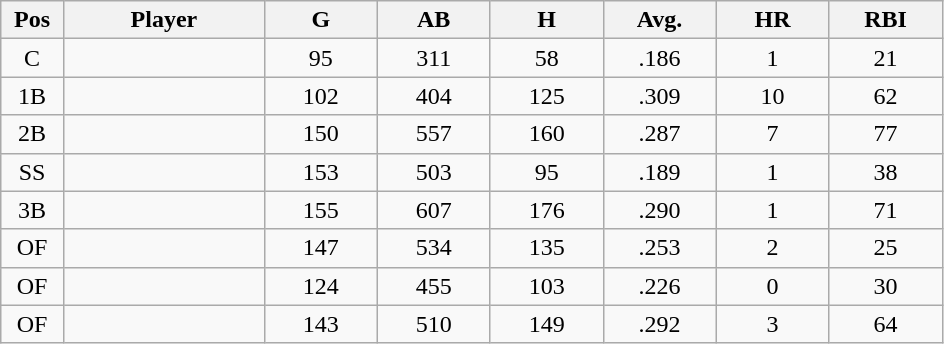<table class="wikitable sortable">
<tr>
<th bgcolor="#DDDDFF" width="5%">Pos</th>
<th bgcolor="#DDDDFF" width="16%">Player</th>
<th bgcolor="#DDDDFF" width="9%">G</th>
<th bgcolor="#DDDDFF" width="9%">AB</th>
<th bgcolor="#DDDDFF" width="9%">H</th>
<th bgcolor="#DDDDFF" width="9%">Avg.</th>
<th bgcolor="#DDDDFF" width="9%">HR</th>
<th bgcolor="#DDDDFF" width="9%">RBI</th>
</tr>
<tr align="center">
<td>C</td>
<td></td>
<td>95</td>
<td>311</td>
<td>58</td>
<td>.186</td>
<td>1</td>
<td>21</td>
</tr>
<tr align="center">
<td>1B</td>
<td></td>
<td>102</td>
<td>404</td>
<td>125</td>
<td>.309</td>
<td>10</td>
<td>62</td>
</tr>
<tr align="center">
<td>2B</td>
<td></td>
<td>150</td>
<td>557</td>
<td>160</td>
<td>.287</td>
<td>7</td>
<td>77</td>
</tr>
<tr align="center">
<td>SS</td>
<td></td>
<td>153</td>
<td>503</td>
<td>95</td>
<td>.189</td>
<td>1</td>
<td>38</td>
</tr>
<tr align="center">
<td>3B</td>
<td></td>
<td>155</td>
<td>607</td>
<td>176</td>
<td>.290</td>
<td>1</td>
<td>71</td>
</tr>
<tr align="center">
<td>OF</td>
<td></td>
<td>147</td>
<td>534</td>
<td>135</td>
<td>.253</td>
<td>2</td>
<td>25</td>
</tr>
<tr align="center">
<td>OF</td>
<td></td>
<td>124</td>
<td>455</td>
<td>103</td>
<td>.226</td>
<td>0</td>
<td>30</td>
</tr>
<tr align="center">
<td>OF</td>
<td></td>
<td>143</td>
<td>510</td>
<td>149</td>
<td>.292</td>
<td>3</td>
<td>64</td>
</tr>
</table>
